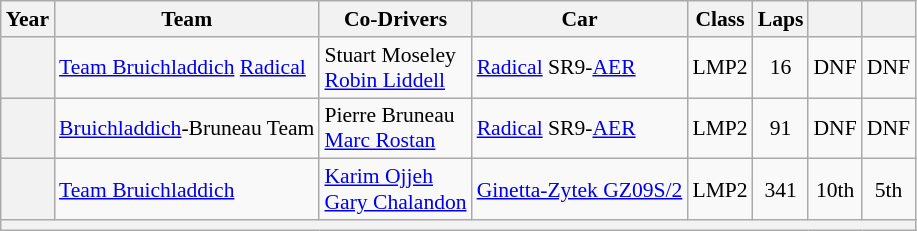<table class="wikitable" style="text-align:center; font-size:90%">
<tr>
<th>Year</th>
<th>Team</th>
<th>Co-Drivers</th>
<th>Car</th>
<th>Class</th>
<th>Laps</th>
<th></th>
<th></th>
</tr>
<tr>
<th></th>
<td align="left"> <a href='#'>Team Bruichladdich</a> <a href='#'>Radical</a></td>
<td align="left"> Stuart Moseley<br> <a href='#'>Robin Liddell</a></td>
<td align="left"><a href='#'>Radical</a> SR9-<a href='#'>AER</a></td>
<td>LMP2</td>
<td>16</td>
<td>DNF</td>
<td>DNF</td>
</tr>
<tr>
<th></th>
<td align="left"> <a href='#'>Bruichladdich</a>-Bruneau Team</td>
<td align="left"> Pierre Bruneau<br> <a href='#'>Marc Rostan</a></td>
<td align="left"><a href='#'>Radical</a> SR9-<a href='#'>AER</a></td>
<td>LMP2</td>
<td>91</td>
<td>DNF</td>
<td>DNF</td>
</tr>
<tr>
<th></th>
<td align="left"> <a href='#'>Team Bruichladdich</a></td>
<td align="left"> <a href='#'>Karim Ojjeh</a><br> <a href='#'>Gary Chalandon</a></td>
<td align="left"><a href='#'>Ginetta-Zytek GZ09S/2</a></td>
<td>LMP2</td>
<td>341</td>
<td>10th</td>
<td>5th</td>
</tr>
<tr>
<th colspan="8"></th>
</tr>
</table>
